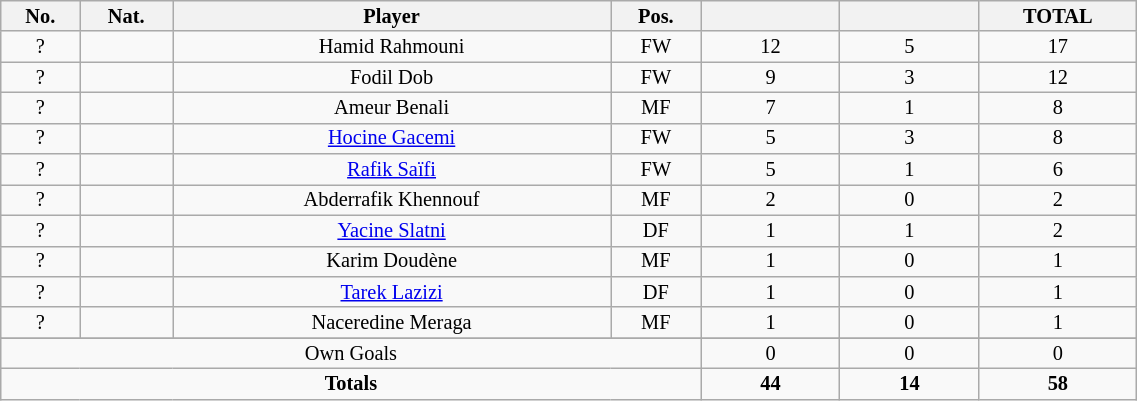<table class="wikitable sortable alternance"  style="font-size:85%; text-align:center; line-height:14px; width:60%;">
<tr>
<th width=10>No.</th>
<th width=10>Nat.</th>
<th width=140>Player</th>
<th width=10>Pos.</th>
<th width=40></th>
<th width=40></th>
<th width=10>TOTAL</th>
</tr>
<tr>
<td>?</td>
<td></td>
<td>Hamid Rahmouni</td>
<td>FW</td>
<td>12</td>
<td>5</td>
<td>17</td>
</tr>
<tr>
<td>?</td>
<td></td>
<td>Fodil Dob</td>
<td>FW</td>
<td>9</td>
<td>3</td>
<td>12</td>
</tr>
<tr>
<td>?</td>
<td></td>
<td>Ameur Benali</td>
<td>MF</td>
<td>7</td>
<td>1</td>
<td>8</td>
</tr>
<tr>
<td>?</td>
<td></td>
<td><a href='#'>Hocine Gacemi</a></td>
<td>FW</td>
<td>5</td>
<td>3</td>
<td>8</td>
</tr>
<tr>
<td>?</td>
<td></td>
<td><a href='#'>Rafik Saïfi</a></td>
<td>FW</td>
<td>5</td>
<td>1</td>
<td>6</td>
</tr>
<tr>
<td>?</td>
<td></td>
<td>Abderrafik Khennouf</td>
<td>MF</td>
<td>2</td>
<td>0</td>
<td>2</td>
</tr>
<tr>
<td>?</td>
<td></td>
<td><a href='#'>Yacine Slatni</a></td>
<td>DF</td>
<td>1</td>
<td>1</td>
<td>2</td>
</tr>
<tr>
<td>?</td>
<td></td>
<td>Karim Doudène</td>
<td>MF</td>
<td>1</td>
<td>0</td>
<td>1</td>
</tr>
<tr>
<td>?</td>
<td></td>
<td><a href='#'>Tarek Lazizi</a></td>
<td>DF</td>
<td>1</td>
<td>0</td>
<td>1</td>
</tr>
<tr>
<td>?</td>
<td></td>
<td>Naceredine Meraga</td>
<td>MF</td>
<td>1</td>
<td>0</td>
<td>1</td>
</tr>
<tr>
</tr>
<tr class="sortbottom">
<td colspan="4">Own Goals</td>
<td>0</td>
<td>0</td>
<td>0</td>
</tr>
<tr class="sortbottom">
<td colspan="4"><strong>Totals</strong></td>
<td><strong>44</strong></td>
<td><strong>14</strong></td>
<td><strong>58</strong></td>
</tr>
</table>
